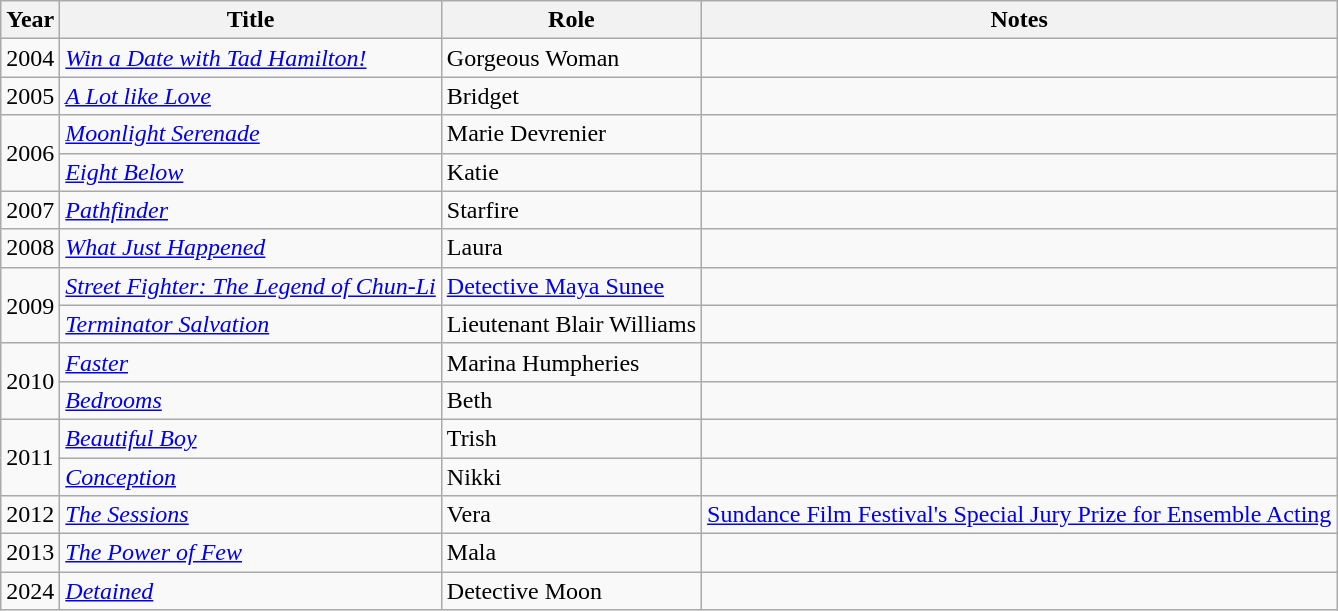<table class="wikitable sortable plainrowheaders">
<tr>
<th scope="col">Year</th>
<th scope="col">Title</th>
<th scope="col">Role</th>
<th scope="col" class="unsortable">Notes</th>
</tr>
<tr>
<td>2004</td>
<td><em><a href='#'>Win a Date with Tad Hamilton!</a></em></td>
<td>Gorgeous Woman</td>
<td></td>
</tr>
<tr>
<td>2005</td>
<td><em><a href='#'>A Lot like Love</a></em></td>
<td>Bridget</td>
<td></td>
</tr>
<tr>
<td rowspan="2">2006</td>
<td><em><a href='#'>Moonlight Serenade</a></em></td>
<td>Marie Devrenier</td>
<td></td>
</tr>
<tr>
<td><em><a href='#'>Eight Below</a></em></td>
<td>Katie</td>
<td></td>
</tr>
<tr>
<td>2007</td>
<td><em><a href='#'>Pathfinder</a></em></td>
<td>Starfire</td>
<td></td>
</tr>
<tr>
<td>2008</td>
<td><em><a href='#'>What Just Happened</a></em></td>
<td>Laura</td>
<td></td>
</tr>
<tr>
<td rowspan="2">2009</td>
<td><em><a href='#'>Street Fighter: The Legend of Chun-Li</a></em></td>
<td><a href='#'>Detective Maya Sunee</a></td>
<td></td>
</tr>
<tr>
<td><em><a href='#'>Terminator Salvation</a></em></td>
<td>Lieutenant Blair Williams</td>
<td></td>
</tr>
<tr>
<td rowspan="2">2010</td>
<td><em><a href='#'>Faster</a></em></td>
<td>Marina Humpheries</td>
<td></td>
</tr>
<tr>
<td><em><a href='#'>Bedrooms</a></em></td>
<td>Beth</td>
<td></td>
</tr>
<tr>
<td rowspan="2">2011</td>
<td><em><a href='#'>Beautiful Boy</a></em></td>
<td>Trish</td>
<td></td>
</tr>
<tr>
<td><em><a href='#'>Conception</a></em></td>
<td>Nikki</td>
<td></td>
</tr>
<tr>
<td>2012</td>
<td><em><a href='#'>The Sessions</a></em></td>
<td>Vera</td>
<td><a href='#'>Sundance Film Festival's Special Jury Prize for Ensemble Acting</a></td>
</tr>
<tr>
<td>2013</td>
<td><em><a href='#'>The Power of Few</a></em></td>
<td>Mala</td>
<td></td>
</tr>
<tr>
<td>2024</td>
<td><em><a href='#'>Detained</a></em></td>
<td>Detective Moon</td>
<td></td>
</tr>
</table>
